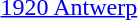<table>
<tr>
<td><a href='#'>1920 Antwerp</a><br></td>
<td></td>
<td></td>
<td></td>
</tr>
</table>
